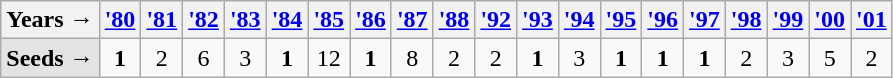<table class="wikitable">
<tr>
<th>Years →</th>
<th><a href='#'>'80</a></th>
<th><a href='#'>'81</a></th>
<th><a href='#'>'82</a></th>
<th><a href='#'>'83</a></th>
<th><a href='#'>'84</a></th>
<th><a href='#'>'85</a></th>
<th><a href='#'>'86</a></th>
<th><a href='#'>'87</a></th>
<th><a href='#'>'88</a></th>
<th><a href='#'>'92</a></th>
<th><a href='#'>'93</a></th>
<th><a href='#'>'94</a></th>
<th><a href='#'>'95</a></th>
<th><a href='#'>'96</a></th>
<th><a href='#'>'97</a></th>
<th><a href='#'>'98</a></th>
<th><a href='#'>'99</a></th>
<th><a href='#'>'00</a></th>
<th><a href='#'>'01</a></th>
</tr>
<tr align=center>
<td style="text-align:left; background:#e3e3e3;"><strong>Seeds →</strong></td>
<td><strong>1</strong></td>
<td>2</td>
<td>6</td>
<td>3</td>
<td><strong>1</strong></td>
<td>12</td>
<td><strong>1</strong></td>
<td>8</td>
<td>2</td>
<td>2</td>
<td><strong>1</strong></td>
<td>3</td>
<td><strong>1</strong></td>
<td><strong>1</strong></td>
<td><strong>1</strong></td>
<td>2</td>
<td>3</td>
<td>5</td>
<td>2</td>
</tr>
</table>
